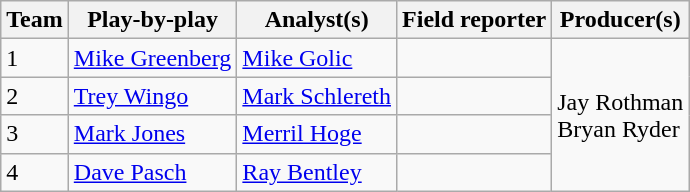<table class="wikitable">
<tr>
<th>Team</th>
<th>Play-by-play</th>
<th>Analyst(s)</th>
<th>Field reporter</th>
<th>Producer(s)</th>
</tr>
<tr>
<td rowspan=1>1</td>
<td rowspan=1><a href='#'>Mike Greenberg</a></td>
<td rowspan=1><a href='#'>Mike Golic</a></td>
<td rowspan=1></td>
<td rowspan=4>Jay Rothman<br>Bryan Ryder</td>
</tr>
<tr>
<td rowspan=1>2</td>
<td rowspan=1><a href='#'>Trey Wingo</a></td>
<td rowspan=1><a href='#'>Mark Schlereth</a></td>
<td rowspan=1></td>
</tr>
<tr>
<td rowspan=1>3</td>
<td rowspan=1><a href='#'>Mark Jones</a></td>
<td rowspan=1><a href='#'>Merril Hoge</a></td>
<td></td>
</tr>
<tr>
<td rowspan=1>4</td>
<td rowspan=1><a href='#'>Dave Pasch</a></td>
<td rowspan=1><a href='#'>Ray Bentley</a></td>
<td></td>
</tr>
</table>
